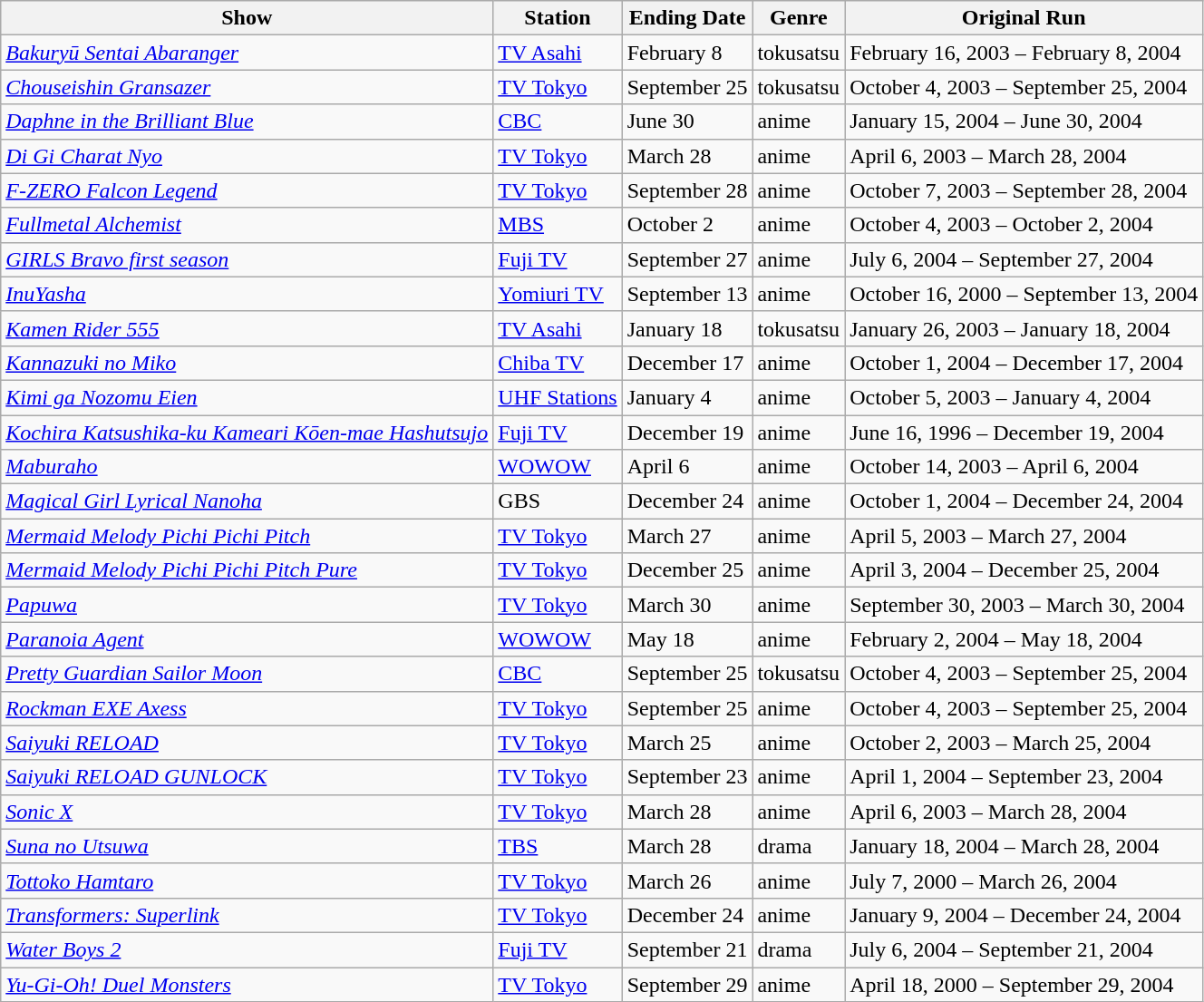<table class="wikitable sortable">
<tr>
<th>Show</th>
<th>Station</th>
<th>Ending Date</th>
<th>Genre</th>
<th>Original Run</th>
</tr>
<tr>
<td><em><a href='#'>Bakuryū Sentai Abaranger</a></em></td>
<td><a href='#'>TV Asahi</a></td>
<td>February 8</td>
<td>tokusatsu</td>
<td>February 16, 2003 – February 8, 2004</td>
</tr>
<tr>
<td><em><a href='#'>Chouseishin Gransazer</a></em></td>
<td><a href='#'>TV Tokyo</a></td>
<td>September 25</td>
<td>tokusatsu</td>
<td>October 4, 2003 – September 25, 2004</td>
</tr>
<tr>
<td><em><a href='#'>Daphne in the Brilliant Blue</a></em></td>
<td><a href='#'>CBC</a></td>
<td>June 30</td>
<td>anime</td>
<td>January 15, 2004 – June 30, 2004</td>
</tr>
<tr>
<td><em><a href='#'>Di Gi Charat Nyo</a></em></td>
<td><a href='#'>TV Tokyo</a></td>
<td>March 28</td>
<td>anime</td>
<td>April 6, 2003 – March 28, 2004</td>
</tr>
<tr>
<td><em><a href='#'>F-ZERO Falcon Legend</a></em></td>
<td><a href='#'>TV Tokyo</a></td>
<td>September 28</td>
<td>anime</td>
<td>October 7, 2003 – September 28, 2004</td>
</tr>
<tr>
<td><em><a href='#'>Fullmetal Alchemist</a></em></td>
<td><a href='#'>MBS</a></td>
<td>October 2</td>
<td>anime</td>
<td>October 4, 2003 – October 2, 2004</td>
</tr>
<tr>
<td><em><a href='#'>GIRLS Bravo first season</a></em></td>
<td><a href='#'>Fuji TV</a></td>
<td>September 27</td>
<td>anime</td>
<td>July 6, 2004 – September 27, 2004</td>
</tr>
<tr>
<td><em><a href='#'>InuYasha</a></em></td>
<td><a href='#'>Yomiuri TV</a></td>
<td>September 13</td>
<td>anime</td>
<td>October 16, 2000 – September 13, 2004</td>
</tr>
<tr>
<td><em><a href='#'>Kamen Rider 555</a></em></td>
<td><a href='#'>TV Asahi</a></td>
<td>January 18</td>
<td>tokusatsu</td>
<td>January 26, 2003 – January 18, 2004</td>
</tr>
<tr>
<td><em><a href='#'>Kannazuki no Miko</a></em></td>
<td><a href='#'>Chiba TV</a></td>
<td>December 17</td>
<td>anime</td>
<td>October 1, 2004 – December 17, 2004</td>
</tr>
<tr>
<td><em><a href='#'>Kimi ga Nozomu Eien</a></em></td>
<td><a href='#'>UHF Stations</a></td>
<td>January 4</td>
<td>anime</td>
<td>October 5, 2003 – January 4, 2004</td>
</tr>
<tr>
<td><em><a href='#'>Kochira Katsushika-ku Kameari Kōen-mae Hashutsujo</a></em></td>
<td><a href='#'>Fuji TV</a></td>
<td>December 19</td>
<td>anime</td>
<td>June 16, 1996 – December 19, 2004</td>
</tr>
<tr>
<td><em><a href='#'>Maburaho</a></em></td>
<td><a href='#'>WOWOW</a></td>
<td>April 6</td>
<td>anime</td>
<td>October 14, 2003 – April 6, 2004</td>
</tr>
<tr>
<td><em><a href='#'>Magical Girl Lyrical Nanoha</a></em></td>
<td>GBS</td>
<td>December 24</td>
<td>anime</td>
<td>October 1, 2004 – December 24, 2004</td>
</tr>
<tr>
<td><em><a href='#'>Mermaid Melody Pichi Pichi Pitch</a></em></td>
<td><a href='#'>TV Tokyo</a></td>
<td>March 27</td>
<td>anime</td>
<td>April 5, 2003 – March 27, 2004</td>
</tr>
<tr>
<td><em><a href='#'>Mermaid Melody Pichi Pichi Pitch Pure</a></em></td>
<td><a href='#'>TV Tokyo</a></td>
<td>December 25</td>
<td>anime</td>
<td>April 3, 2004 – December 25, 2004</td>
</tr>
<tr>
<td><em><a href='#'>Papuwa</a></em></td>
<td><a href='#'>TV Tokyo</a></td>
<td>March 30</td>
<td>anime</td>
<td>September 30, 2003 – March 30, 2004</td>
</tr>
<tr>
<td><em><a href='#'>Paranoia Agent</a></em></td>
<td><a href='#'>WOWOW</a></td>
<td>May 18</td>
<td>anime</td>
<td>February 2, 2004 – May 18, 2004</td>
</tr>
<tr>
<td><em><a href='#'>Pretty Guardian Sailor Moon</a></em></td>
<td><a href='#'>CBC</a></td>
<td>September 25</td>
<td>tokusatsu</td>
<td>October 4, 2003 – September 25, 2004</td>
</tr>
<tr>
<td><em><a href='#'>Rockman EXE Axess</a></em></td>
<td><a href='#'>TV Tokyo</a></td>
<td>September 25</td>
<td>anime</td>
<td>October 4, 2003 – September 25, 2004</td>
</tr>
<tr>
<td><em><a href='#'>Saiyuki RELOAD</a></em></td>
<td><a href='#'>TV Tokyo</a></td>
<td>March 25</td>
<td>anime</td>
<td>October 2, 2003 – March 25, 2004</td>
</tr>
<tr>
<td><em><a href='#'>Saiyuki RELOAD GUNLOCK</a></em></td>
<td><a href='#'>TV Tokyo</a></td>
<td>September 23</td>
<td>anime</td>
<td>April 1, 2004 – September 23, 2004</td>
</tr>
<tr>
<td><em><a href='#'>Sonic X</a></em></td>
<td><a href='#'>TV Tokyo</a></td>
<td>March 28</td>
<td>anime</td>
<td>April 6, 2003 – March 28, 2004</td>
</tr>
<tr>
<td><em><a href='#'>Suna no Utsuwa</a></em></td>
<td><a href='#'>TBS</a></td>
<td>March 28</td>
<td>drama</td>
<td>January 18, 2004 – March 28, 2004</td>
</tr>
<tr>
<td><em><a href='#'>Tottoko Hamtaro</a></em></td>
<td><a href='#'>TV Tokyo</a></td>
<td>March 26</td>
<td>anime</td>
<td>July 7, 2000 – March 26, 2004</td>
</tr>
<tr>
<td><em><a href='#'>Transformers: Superlink</a></em></td>
<td><a href='#'>TV Tokyo</a></td>
<td>December 24</td>
<td>anime</td>
<td>January 9, 2004 – December 24, 2004</td>
</tr>
<tr>
<td><em><a href='#'>Water Boys 2</a></em></td>
<td><a href='#'>Fuji TV</a></td>
<td>September 21</td>
<td>drama</td>
<td>July 6, 2004 – September 21, 2004</td>
</tr>
<tr>
<td><em><a href='#'>Yu-Gi-Oh! Duel Monsters</a></em></td>
<td><a href='#'>TV Tokyo</a></td>
<td>September 29</td>
<td>anime</td>
<td>April 18, 2000 – September 29, 2004</td>
</tr>
</table>
